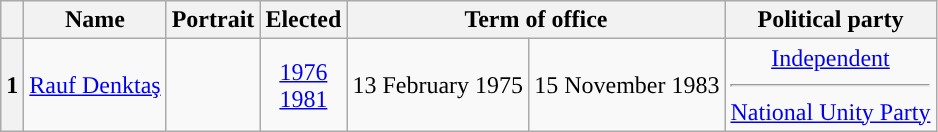<table class="wikitable" style="text-align:center">
<tr>
<th></th>
<th>Name<br></th>
<th>Portrait</th>
<th>Elected</th>
<th colspan=2>Term of office</th>
<th>Political party</th>
</tr>
<tr>
<th style="background:">1</th>
<td><a href='#'>Rauf Denktaş</a><br></td>
<td></td>
<td><a href='#'>1976</a><br><a href='#'>1981</a></td>
<td>13 February 1975</td>
<td>15 November 1983</td>
<td><a href='#'>Independent</a><br><hr><a href='#'>National Unity Party</a><br></td>
</tr>
</table>
